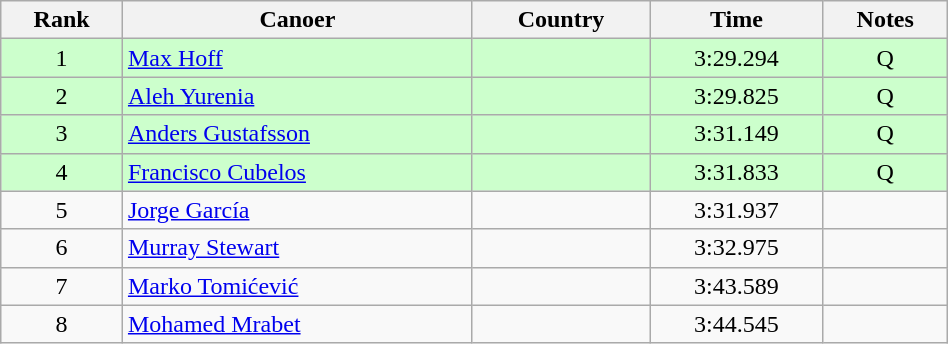<table class="wikitable" width=50% style="text-align:center;">
<tr>
<th>Rank</th>
<th>Canoer</th>
<th>Country</th>
<th>Time</th>
<th>Notes</th>
</tr>
<tr bgcolor=ccffcc>
<td>1</td>
<td align="left"><a href='#'>Max Hoff</a></td>
<td align="left"></td>
<td>3:29.294</td>
<td>Q</td>
</tr>
<tr bgcolor=ccffcc>
<td>2</td>
<td align="left"><a href='#'>Aleh Yurenia</a></td>
<td align="left"></td>
<td>3:29.825</td>
<td>Q</td>
</tr>
<tr bgcolor=ccffcc>
<td>3</td>
<td align="left"><a href='#'>Anders Gustafsson</a></td>
<td align="left"></td>
<td>3:31.149</td>
<td>Q</td>
</tr>
<tr bgcolor=ccffcc>
<td>4</td>
<td align="left"><a href='#'>Francisco Cubelos</a></td>
<td align="left"></td>
<td>3:31.833</td>
<td>Q</td>
</tr>
<tr>
<td>5</td>
<td align="left"><a href='#'>Jorge García</a></td>
<td align="left"></td>
<td>3:31.937</td>
<td></td>
</tr>
<tr>
<td>6</td>
<td align="left"><a href='#'>Murray Stewart</a></td>
<td align="left"></td>
<td>3:32.975</td>
<td></td>
</tr>
<tr>
<td>7</td>
<td align="left"><a href='#'>Marko Tomićević</a></td>
<td align="left"></td>
<td>3:43.589</td>
<td></td>
</tr>
<tr>
<td>8</td>
<td align="left"><a href='#'>Mohamed Mrabet</a></td>
<td align="left"></td>
<td>3:44.545</td>
<td></td>
</tr>
</table>
